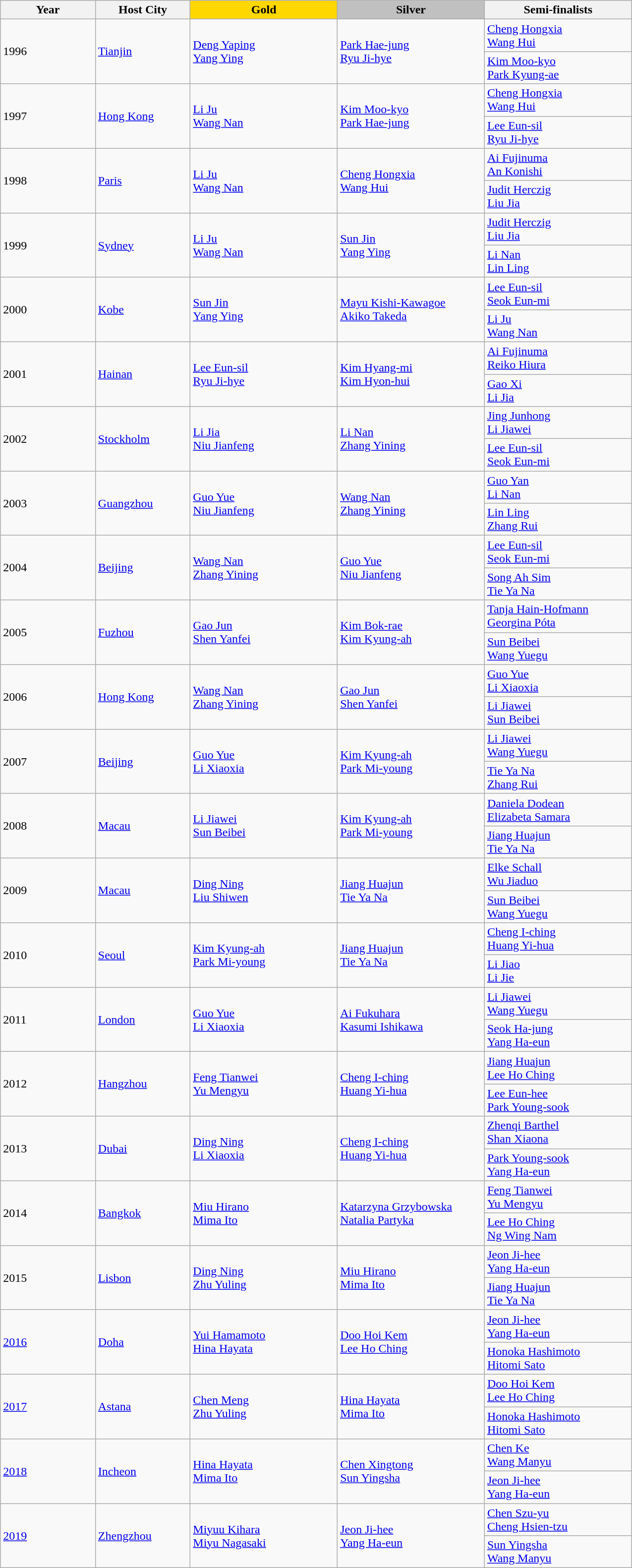<table class="wikitable" style="text-align: left; width: 850px;">
<tr>
<th width="120">Year</th>
<th width="120">Host City</th>
<th width="190" style="background-color: gold">Gold</th>
<th width="190" style="background-color: silver">Silver</th>
<th width="190">Semi-finalists</th>
</tr>
<tr>
<td rowspan=2>1996</td>
<td rowspan=2><a href='#'>Tianjin</a></td>
<td rowspan=2> <a href='#'>Deng Yaping</a><br> <a href='#'>Yang Ying</a></td>
<td rowspan=2> <a href='#'>Park Hae-jung</a><br> <a href='#'>Ryu Ji-hye</a></td>
<td> <a href='#'>Cheng Hongxia</a><br> <a href='#'>Wang Hui</a></td>
</tr>
<tr>
<td> <a href='#'>Kim Moo-kyo</a><br> <a href='#'>Park Kyung-ae</a></td>
</tr>
<tr>
<td rowspan=2>1997</td>
<td rowspan=2><a href='#'>Hong Kong</a></td>
<td rowspan=2> <a href='#'>Li Ju</a><br> <a href='#'>Wang Nan</a></td>
<td rowspan=2> <a href='#'>Kim Moo-kyo</a><br> <a href='#'>Park Hae-jung</a></td>
<td> <a href='#'>Cheng Hongxia</a><br> <a href='#'>Wang Hui</a></td>
</tr>
<tr>
<td> <a href='#'>Lee Eun-sil</a><br> <a href='#'>Ryu Ji-hye</a></td>
</tr>
<tr>
<td rowspan=2>1998</td>
<td rowspan=2><a href='#'>Paris</a></td>
<td rowspan=2> <a href='#'>Li Ju</a><br> <a href='#'>Wang Nan</a></td>
<td rowspan=2> <a href='#'>Cheng Hongxia</a><br> <a href='#'>Wang Hui</a></td>
<td> <a href='#'>Ai Fujinuma</a><br> <a href='#'>An Konishi</a></td>
</tr>
<tr>
<td> <a href='#'>Judit Herczig</a><br> <a href='#'>Liu Jia</a></td>
</tr>
<tr>
<td rowspan=2>1999</td>
<td rowspan=2><a href='#'>Sydney</a></td>
<td rowspan=2> <a href='#'>Li Ju</a><br> <a href='#'>Wang Nan</a></td>
<td rowspan=2> <a href='#'>Sun Jin</a><br> <a href='#'>Yang Ying</a></td>
<td> <a href='#'>Judit Herczig</a><br> <a href='#'>Liu Jia</a></td>
</tr>
<tr>
<td> <a href='#'>Li Nan</a><br> <a href='#'>Lin Ling</a></td>
</tr>
<tr>
<td rowspan=2>2000</td>
<td rowspan=2><a href='#'>Kobe</a></td>
<td rowspan=2> <a href='#'>Sun Jin</a><br> <a href='#'>Yang Ying</a></td>
<td rowspan=2> <a href='#'>Mayu Kishi-Kawagoe</a><br> <a href='#'>Akiko Takeda</a></td>
<td> <a href='#'>Lee Eun-sil</a><br> <a href='#'>Seok Eun-mi</a></td>
</tr>
<tr>
<td> <a href='#'>Li Ju</a><br> <a href='#'>Wang Nan</a></td>
</tr>
<tr>
<td rowspan=2>2001</td>
<td rowspan=2><a href='#'>Hainan</a></td>
<td rowspan=2> <a href='#'>Lee Eun-sil</a><br> <a href='#'>Ryu Ji-hye</a></td>
<td rowspan=2> <a href='#'>Kim Hyang-mi</a><br> <a href='#'>Kim Hyon-hui</a></td>
<td> <a href='#'>Ai Fujinuma</a><br> <a href='#'>Reiko Hiura</a></td>
</tr>
<tr>
<td> <a href='#'>Gao Xi</a><br> <a href='#'>Li Jia</a></td>
</tr>
<tr>
<td rowspan=2>2002</td>
<td rowspan=2><a href='#'>Stockholm</a></td>
<td rowspan=2> <a href='#'>Li Jia</a><br> <a href='#'>Niu Jianfeng</a></td>
<td rowspan=2> <a href='#'>Li Nan</a><br> <a href='#'>Zhang Yining</a></td>
<td> <a href='#'>Jing Junhong</a><br> <a href='#'>Li Jiawei</a></td>
</tr>
<tr>
<td> <a href='#'>Lee Eun-sil</a><br> <a href='#'>Seok Eun-mi</a></td>
</tr>
<tr>
<td rowspan=2>2003</td>
<td rowspan=2><a href='#'>Guangzhou</a></td>
<td rowspan=2> <a href='#'>Guo Yue</a><br> <a href='#'>Niu Jianfeng</a></td>
<td rowspan=2> <a href='#'>Wang Nan</a><br> <a href='#'>Zhang Yining</a></td>
<td> <a href='#'>Guo Yan</a><br> <a href='#'>Li Nan</a></td>
</tr>
<tr>
<td> <a href='#'>Lin Ling</a><br> <a href='#'>Zhang Rui</a></td>
</tr>
<tr>
<td rowspan=2>2004</td>
<td rowspan=2><a href='#'>Beijing</a></td>
<td rowspan=2> <a href='#'>Wang Nan</a><br> <a href='#'>Zhang Yining</a></td>
<td rowspan=2> <a href='#'>Guo Yue</a><br> <a href='#'>Niu Jianfeng</a></td>
<td> <a href='#'>Lee Eun-sil</a><br> <a href='#'>Seok Eun-mi</a></td>
</tr>
<tr>
<td> <a href='#'>Song Ah Sim</a><br> <a href='#'>Tie Ya Na</a></td>
</tr>
<tr>
<td rowspan=2>2005</td>
<td rowspan=2><a href='#'>Fuzhou</a></td>
<td rowspan=2> <a href='#'>Gao Jun</a><br> <a href='#'>Shen Yanfei</a></td>
<td rowspan=2> <a href='#'>Kim Bok-rae</a><br> <a href='#'>Kim Kyung-ah</a></td>
<td> <a href='#'>Tanja Hain-Hofmann</a><br> <a href='#'>Georgina Póta</a></td>
</tr>
<tr>
<td> <a href='#'>Sun Beibei</a><br> <a href='#'>Wang Yuegu</a></td>
</tr>
<tr>
<td rowspan=2>2006</td>
<td rowspan=2><a href='#'>Hong Kong</a></td>
<td rowspan=2> <a href='#'>Wang Nan</a><br> <a href='#'>Zhang Yining</a></td>
<td rowspan=2> <a href='#'>Gao Jun</a><br> <a href='#'>Shen Yanfei</a></td>
<td> <a href='#'>Guo Yue</a><br> <a href='#'>Li Xiaoxia</a></td>
</tr>
<tr>
<td> <a href='#'>Li Jiawei</a><br> <a href='#'>Sun Beibei</a></td>
</tr>
<tr>
<td rowspan=2>2007</td>
<td rowspan=2><a href='#'>Beijing</a></td>
<td rowspan=2> <a href='#'>Guo Yue</a><br> <a href='#'>Li Xiaoxia</a></td>
<td rowspan=2> <a href='#'>Kim Kyung-ah</a><br> <a href='#'>Park Mi-young</a></td>
<td> <a href='#'>Li Jiawei</a><br> <a href='#'>Wang Yuegu</a></td>
</tr>
<tr>
<td> <a href='#'>Tie Ya Na</a><br> <a href='#'>Zhang Rui</a></td>
</tr>
<tr>
<td rowspan=2>2008</td>
<td rowspan=2><a href='#'>Macau</a></td>
<td rowspan=2> <a href='#'>Li Jiawei</a><br> <a href='#'>Sun Beibei</a></td>
<td rowspan=2> <a href='#'>Kim Kyung-ah</a><br> <a href='#'>Park Mi-young</a></td>
<td> <a href='#'>Daniela Dodean</a><br> <a href='#'>Elizabeta Samara</a></td>
</tr>
<tr>
<td> <a href='#'>Jiang Huajun</a><br> <a href='#'>Tie Ya Na</a></td>
</tr>
<tr>
<td rowspan=2>2009</td>
<td rowspan=2><a href='#'>Macau</a></td>
<td rowspan=2> <a href='#'>Ding Ning</a><br> <a href='#'>Liu Shiwen</a></td>
<td rowspan=2> <a href='#'>Jiang Huajun</a><br> <a href='#'>Tie Ya Na</a></td>
<td> <a href='#'>Elke Schall</a><br> <a href='#'>Wu Jiaduo</a></td>
</tr>
<tr>
<td> <a href='#'>Sun Beibei</a><br> <a href='#'>Wang Yuegu</a></td>
</tr>
<tr>
<td rowspan=2>2010</td>
<td rowspan=2><a href='#'>Seoul</a></td>
<td rowspan=2> <a href='#'>Kim Kyung-ah</a><br> <a href='#'>Park Mi-young</a></td>
<td rowspan=2> <a href='#'>Jiang Huajun</a><br> <a href='#'>Tie Ya Na</a></td>
<td> <a href='#'>Cheng I-ching</a><br> <a href='#'>Huang Yi-hua</a></td>
</tr>
<tr>
<td> <a href='#'>Li Jiao</a><br> <a href='#'>Li Jie</a></td>
</tr>
<tr>
<td rowspan=2>2011</td>
<td rowspan=2><a href='#'>London</a></td>
<td rowspan=2> <a href='#'>Guo Yue</a><br> <a href='#'>Li Xiaoxia</a></td>
<td rowspan=2> <a href='#'>Ai Fukuhara</a><br> <a href='#'>Kasumi Ishikawa</a></td>
<td> <a href='#'>Li Jiawei</a><br> <a href='#'>Wang Yuegu</a></td>
</tr>
<tr>
<td> <a href='#'>Seok Ha-jung</a><br> <a href='#'>Yang Ha-eun</a></td>
</tr>
<tr>
<td rowspan=2>2012</td>
<td rowspan=2><a href='#'>Hangzhou</a></td>
<td rowspan=2> <a href='#'>Feng Tianwei</a><br> <a href='#'>Yu Mengyu</a></td>
<td rowspan=2> <a href='#'>Cheng I-ching</a><br> <a href='#'>Huang Yi-hua</a></td>
<td> <a href='#'>Jiang Huajun</a><br> <a href='#'>Lee Ho Ching</a></td>
</tr>
<tr>
<td> <a href='#'>Lee Eun-hee</a><br> <a href='#'>Park Young-sook</a></td>
</tr>
<tr>
<td rowspan=2>2013</td>
<td rowspan=2><a href='#'>Dubai</a></td>
<td rowspan=2> <a href='#'>Ding Ning</a><br> <a href='#'>Li Xiaoxia</a></td>
<td rowspan=2> <a href='#'>Cheng I-ching</a><br> <a href='#'>Huang Yi-hua</a></td>
<td> <a href='#'>Zhenqi Barthel</a><br> <a href='#'>Shan Xiaona</a></td>
</tr>
<tr>
<td> <a href='#'>Park Young-sook</a><br> <a href='#'>Yang Ha-eun</a></td>
</tr>
<tr>
<td rowspan=2>2014</td>
<td rowspan=2><a href='#'>Bangkok</a></td>
<td rowspan=2> <a href='#'>Miu Hirano</a><br> <a href='#'>Mima Ito</a></td>
<td rowspan=2> <a href='#'>Katarzyna Grzybowska</a><br> <a href='#'>Natalia Partyka</a></td>
<td> <a href='#'>Feng Tianwei</a><br> <a href='#'>Yu Mengyu</a></td>
</tr>
<tr>
<td> <a href='#'>Lee Ho Ching</a><br> <a href='#'>Ng Wing Nam</a></td>
</tr>
<tr>
<td rowspan=2>2015</td>
<td rowspan=2><a href='#'>Lisbon</a></td>
<td rowspan=2> <a href='#'>Ding Ning</a><br> <a href='#'>Zhu Yuling</a></td>
<td rowspan=2> <a href='#'>Miu Hirano</a><br> <a href='#'>Mima Ito</a></td>
<td> <a href='#'>Jeon Ji-hee</a><br> <a href='#'>Yang Ha-eun</a></td>
</tr>
<tr>
<td> <a href='#'>Jiang Huajun</a><br> <a href='#'>Tie Ya Na</a></td>
</tr>
<tr>
<td rowspan=2><a href='#'>2016</a></td>
<td rowspan=2><a href='#'>Doha</a></td>
<td rowspan=2> <a href='#'>Yui Hamamoto</a><br> <a href='#'>Hina Hayata</a></td>
<td rowspan=2> <a href='#'>Doo Hoi Kem</a><br> <a href='#'>Lee Ho Ching</a></td>
<td> <a href='#'>Jeon Ji-hee</a><br> <a href='#'>Yang Ha-eun</a></td>
</tr>
<tr>
<td> <a href='#'>Honoka Hashimoto</a><br> <a href='#'>Hitomi Sato</a></td>
</tr>
<tr>
<td rowspan=2><a href='#'>2017</a></td>
<td rowspan=2><a href='#'>Astana</a></td>
<td rowspan=2> <a href='#'>Chen Meng</a><br> <a href='#'>Zhu Yuling</a></td>
<td rowspan=2> <a href='#'>Hina Hayata</a><br> <a href='#'>Mima Ito</a></td>
<td> <a href='#'>Doo Hoi Kem</a><br> <a href='#'>Lee Ho Ching</a></td>
</tr>
<tr>
<td> <a href='#'>Honoka Hashimoto</a><br> <a href='#'>Hitomi Sato</a></td>
</tr>
<tr>
<td rowspan=2><a href='#'>2018</a></td>
<td rowspan=2><a href='#'>Incheon</a></td>
<td rowspan=2> <a href='#'>Hina Hayata</a><br> <a href='#'>Mima Ito</a></td>
<td rowspan=2> <a href='#'>Chen Xingtong</a><br> <a href='#'>Sun Yingsha</a></td>
<td> <a href='#'>Chen Ke</a><br> <a href='#'>Wang Manyu</a></td>
</tr>
<tr>
<td> <a href='#'>Jeon Ji-hee</a><br> <a href='#'>Yang Ha-eun</a></td>
</tr>
<tr>
<td rowspan=2><a href='#'>2019</a></td>
<td rowspan=2><a href='#'>Zhengzhou</a></td>
<td rowspan=2> <a href='#'>Miyuu Kihara</a><br> <a href='#'>Miyu Nagasaki</a></td>
<td rowspan=2> <a href='#'>Jeon Ji-hee</a><br> <a href='#'>Yang Ha-eun</a></td>
<td> <a href='#'>Chen Szu-yu</a><br> <a href='#'>Cheng Hsien-tzu</a></td>
</tr>
<tr>
<td> <a href='#'>Sun Yingsha</a><br> <a href='#'>Wang Manyu</a></td>
</tr>
</table>
